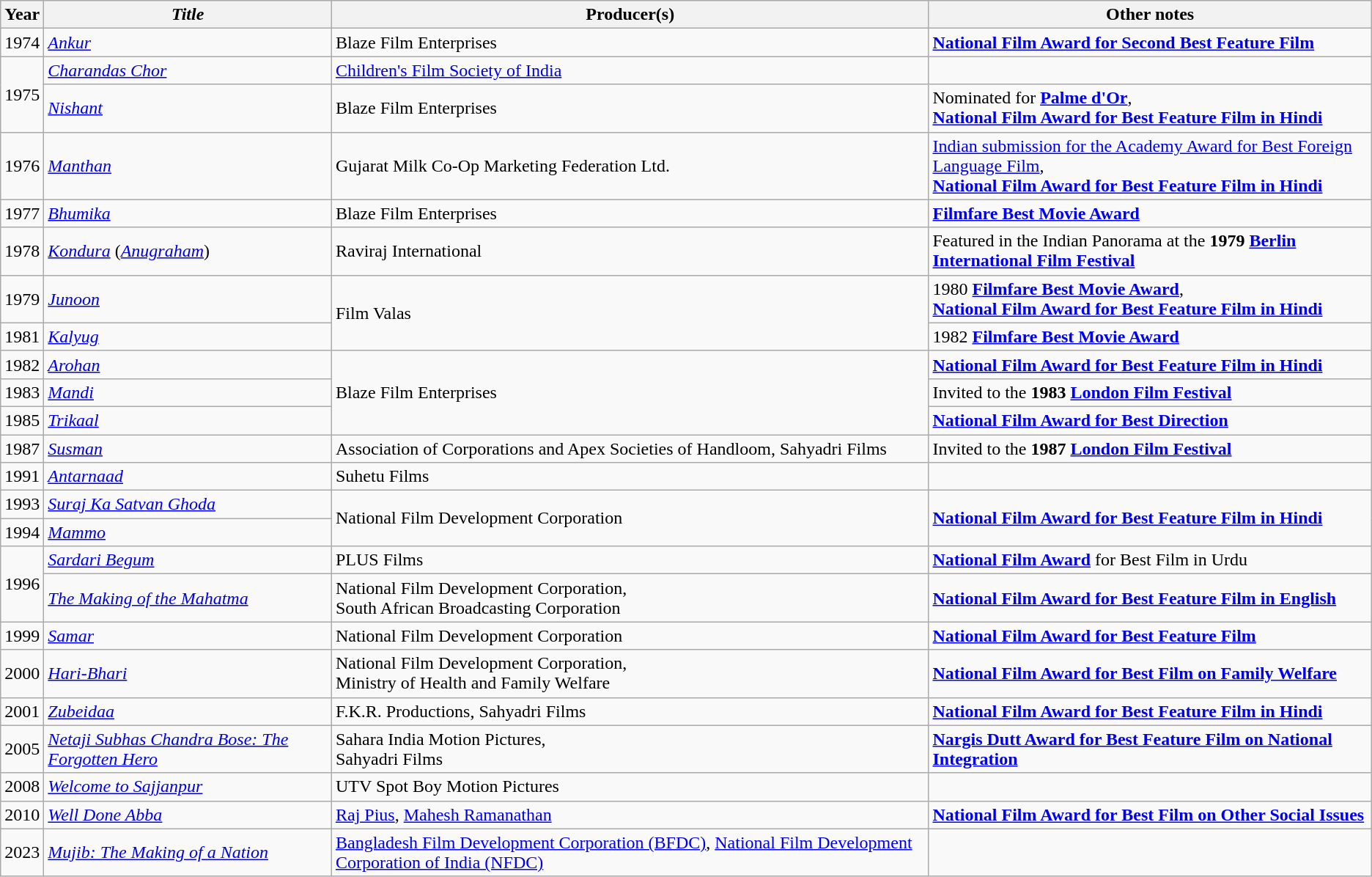<table class="wikitable sortable">
<tr>
<th>Year</th>
<th><em>Title</em></th>
<th>Producer(s)</th>
<th>Other notes</th>
</tr>
<tr>
<td>1974</td>
<td><em><a href='#'>Ankur</a></em></td>
<td>Blaze Film Enterprises</td>
<td><strong><a href='#'>National Film Award for Second Best Feature Film</a></strong></td>
</tr>
<tr>
<td rowspan="2">1975</td>
<td><em><a href='#'>Charandas Chor</a></em></td>
<td><a href='#'>Children's Film Society of India</a></td>
<td></td>
</tr>
<tr>
<td><em><a href='#'>Nishant</a></em></td>
<td>Blaze Film Enterprises</td>
<td>Nominated for <strong><a href='#'>Palme d'Or</a></strong>,<br><strong><a href='#'>National Film Award for Best Feature Film in Hindi</a></strong></td>
</tr>
<tr>
<td>1976</td>
<td><em><a href='#'>Manthan</a></em></td>
<td>Gujarat Milk Co-Op Marketing Federation Ltd.</td>
<td><a href='#'>Indian submission for the Academy Award for Best Foreign Language Film</a>,<br><strong><a href='#'>National Film Award for Best Feature Film in Hindi</a></strong></td>
</tr>
<tr>
<td>1977</td>
<td><em><a href='#'>Bhumika</a></em></td>
<td>Blaze Film Enterprises</td>
<td><strong><a href='#'>Filmfare Best Movie Award</a></strong></td>
</tr>
<tr>
<td>1978</td>
<td><em><a href='#'>Kondura</a></em> (<em><a href='#'>Anugraham</a></em>)</td>
<td>Raviraj International</td>
<td>Featured in the Indian Panorama at the <strong>1979 <a href='#'>Berlin International Film Festival</a></strong></td>
</tr>
<tr>
<td>1979</td>
<td><em><a href='#'>Junoon</a></em></td>
<td rowspan="2">Film Valas</td>
<td>1980 <strong><a href='#'>Filmfare Best Movie Award</a></strong>, <br><strong><a href='#'>National Film Award for Best Feature Film in Hindi</a></strong></td>
</tr>
<tr>
<td>1981</td>
<td><em><a href='#'>Kalyug</a></em></td>
<td>1982 <strong><a href='#'>Filmfare Best Movie Award</a></strong></td>
</tr>
<tr>
<td>1982</td>
<td><em><a href='#'>Arohan</a></em></td>
<td rowspan="3">Blaze Film Enterprises</td>
<td><strong><a href='#'>National Film Award for Best Feature Film in Hindi</a></strong></td>
</tr>
<tr>
<td>1983</td>
<td><em><a href='#'>Mandi</a></em></td>
<td>Invited to the <strong>1983 <a href='#'>London Film Festival</a></strong></td>
</tr>
<tr>
<td>1985</td>
<td><em><a href='#'>Trikaal</a></em></td>
<td><strong><a href='#'>National Film Award for Best Direction</a></strong></td>
</tr>
<tr>
<td>1987</td>
<td><em><a href='#'>Susman</a></em></td>
<td>Association of Corporations and Apex Societies of Handloom, Sahyadri Films</td>
<td>Invited to the <strong>1987 <a href='#'>London Film Festival</a></strong></td>
</tr>
<tr>
<td>1991</td>
<td><em><a href='#'>Antarnaad</a></em></td>
<td>Suhetu Films</td>
<td></td>
</tr>
<tr>
<td>1993</td>
<td><em><a href='#'>Suraj Ka Satvan Ghoda</a></em></td>
<td rowspan="2">National Film Development Corporation</td>
<td rowspan="2"><strong><a href='#'>National Film Award for Best Feature Film in Hindi</a></strong></td>
</tr>
<tr>
<td>1994</td>
<td><em><a href='#'>Mammo</a></em></td>
</tr>
<tr>
<td rowspan="2">1996</td>
<td><em><a href='#'>Sardari Begum</a></em></td>
<td>PLUS Films</td>
<td><strong><a href='#'>National Film Award</a></strong> for Best Film in Urdu</td>
</tr>
<tr>
<td><em><a href='#'>The Making of the Mahatma</a></em></td>
<td>National Film Development Corporation, <br> South African Broadcasting Corporation</td>
<td><strong><a href='#'>National Film Award for Best Feature Film in English</a></strong></td>
</tr>
<tr>
<td>1999</td>
<td><em><a href='#'>Samar</a></em></td>
<td>National Film Development Corporation</td>
<td><strong><a href='#'>National Film Award for Best Feature Film</a></strong></td>
</tr>
<tr>
<td>2000</td>
<td><em><a href='#'>Hari-Bhari</a></em></td>
<td>National Film Development Corporation, <br> Ministry of Health and Family Welfare</td>
<td><strong><a href='#'>National Film Award for Best Film on Family Welfare</a></strong></td>
</tr>
<tr>
<td>2001</td>
<td><em><a href='#'>Zubeidaa</a></em></td>
<td>F.K.R. Productions, Sahyadri Films</td>
<td><strong><a href='#'>National Film Award for Best Feature Film in Hindi</a></strong></td>
</tr>
<tr>
<td>2005</td>
<td><em><a href='#'>Netaji Subhas Chandra Bose: The Forgotten Hero</a></em></td>
<td>Sahara India Motion Pictures, <br> Sahyadri Films</td>
<td><strong><a href='#'>Nargis Dutt Award for Best Feature Film on National Integration</a></strong></td>
</tr>
<tr>
<td>2008</td>
<td><em><a href='#'>Welcome to Sajjanpur</a></em></td>
<td>UTV Spot Boy Motion Pictures</td>
<td></td>
</tr>
<tr>
<td>2010</td>
<td><em><a href='#'>Well Done Abba</a></em></td>
<td><a href='#'>Raj Pius</a>, <a href='#'>Mahesh Ramanathan</a></td>
<td><strong><a href='#'>National Film Award for Best Film on Other Social Issues</a></strong></td>
</tr>
<tr>
<td>2023</td>
<td><em><a href='#'>Mujib: The Making of a Nation</a></em></td>
<td><a href='#'>Bangladesh Film Development Corporation (BFDC)</a>, <a href='#'>National Film Development Corporation of India (NFDC)</a></td>
<td></td>
</tr>
</table>
